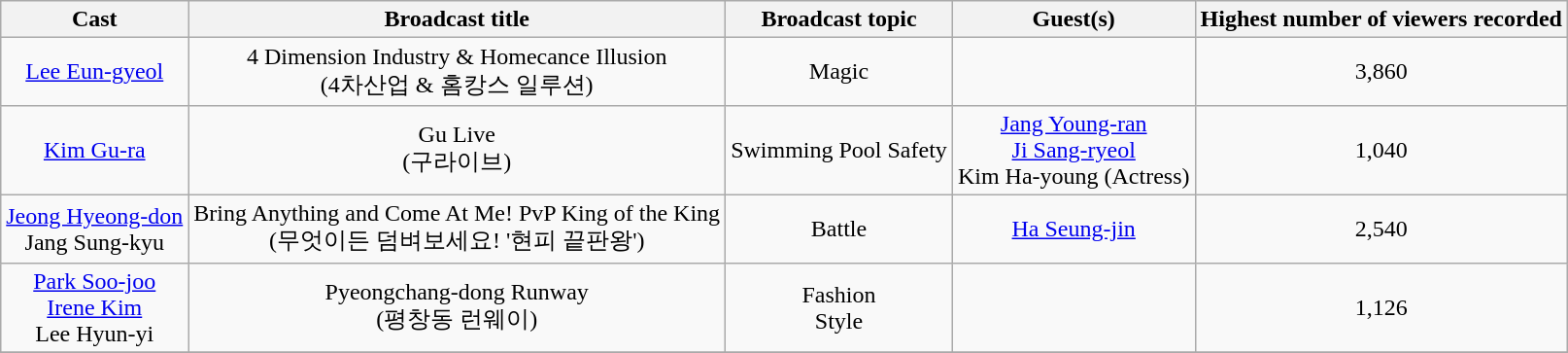<table class="wikitable" style="text-align:center">
<tr>
<th>Cast</th>
<th>Broadcast title</th>
<th>Broadcast topic</th>
<th>Guest(s)</th>
<th>Highest number of viewers recorded</th>
</tr>
<tr>
<td><a href='#'>Lee Eun-gyeol</a></td>
<td>4 Dimension Industry & Homecance Illusion<br>(4차산업 & 홈캉스 일루션)</td>
<td>Magic</td>
<td></td>
<td>3,860</td>
</tr>
<tr>
<td><a href='#'>Kim Gu-ra</a></td>
<td>Gu Live<br>(구라이브)</td>
<td>Swimming Pool Safety</td>
<td><a href='#'>Jang Young-ran</a><br><a href='#'>Ji Sang-ryeol</a><br>Kim Ha-young (Actress)</td>
<td>1,040</td>
</tr>
<tr>
<td><a href='#'>Jeong Hyeong-don</a><br>Jang Sung-kyu</td>
<td>Bring Anything and Come At Me! PvP King of the King<br>(무엇이든 덤벼보세요! '현피 끝판왕')</td>
<td>Battle</td>
<td><a href='#'>Ha Seung-jin</a></td>
<td>2,540</td>
</tr>
<tr>
<td><a href='#'>Park Soo-joo</a><br><a href='#'>Irene Kim</a><br>Lee Hyun-yi</td>
<td>Pyeongchang-dong Runway<br>(평창동 런웨이)</td>
<td>Fashion<br>Style</td>
<td></td>
<td>1,126</td>
</tr>
<tr>
</tr>
</table>
